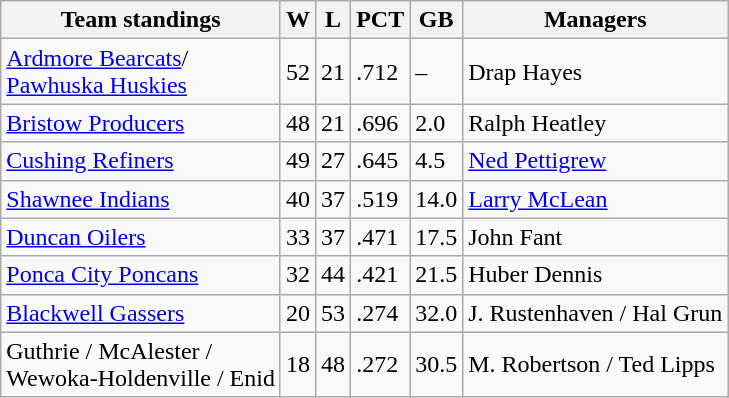<table class="wikitable">
<tr>
<th>Team standings</th>
<th>W</th>
<th>L</th>
<th>PCT</th>
<th>GB</th>
<th>Managers</th>
</tr>
<tr>
<td><a href='#'>Ardmore Bearcats</a>/<br> <a href='#'>Pawhuska Huskies</a></td>
<td>52</td>
<td>21</td>
<td>.712</td>
<td>–</td>
<td>Drap Hayes</td>
</tr>
<tr>
<td><a href='#'>Bristow Producers</a></td>
<td>48</td>
<td>21</td>
<td>.696</td>
<td>2.0</td>
<td>Ralph Heatley</td>
</tr>
<tr>
<td><a href='#'>Cushing Refiners</a></td>
<td>49</td>
<td>27</td>
<td>.645</td>
<td>4.5</td>
<td><a href='#'>Ned Pettigrew</a></td>
</tr>
<tr>
<td><a href='#'>Shawnee Indians</a></td>
<td>40</td>
<td>37</td>
<td>.519</td>
<td>14.0</td>
<td><a href='#'>Larry McLean</a></td>
</tr>
<tr>
<td><a href='#'>Duncan Oilers</a></td>
<td>33</td>
<td>37</td>
<td>.471</td>
<td>17.5</td>
<td>John Fant</td>
</tr>
<tr>
<td><a href='#'>Ponca City Poncans</a></td>
<td>32</td>
<td>44</td>
<td>.421</td>
<td>21.5</td>
<td>Huber Dennis</td>
</tr>
<tr>
<td><a href='#'>Blackwell Gassers</a></td>
<td>20</td>
<td>53</td>
<td>.274</td>
<td>32.0</td>
<td>J. Rustenhaven / Hal Grun</td>
</tr>
<tr>
<td>Guthrie / McAlester /<br>  Wewoka-Holdenville / Enid</td>
<td>18</td>
<td>48</td>
<td>.272</td>
<td>30.5</td>
<td>M. Robertson / Ted Lipps</td>
</tr>
</table>
